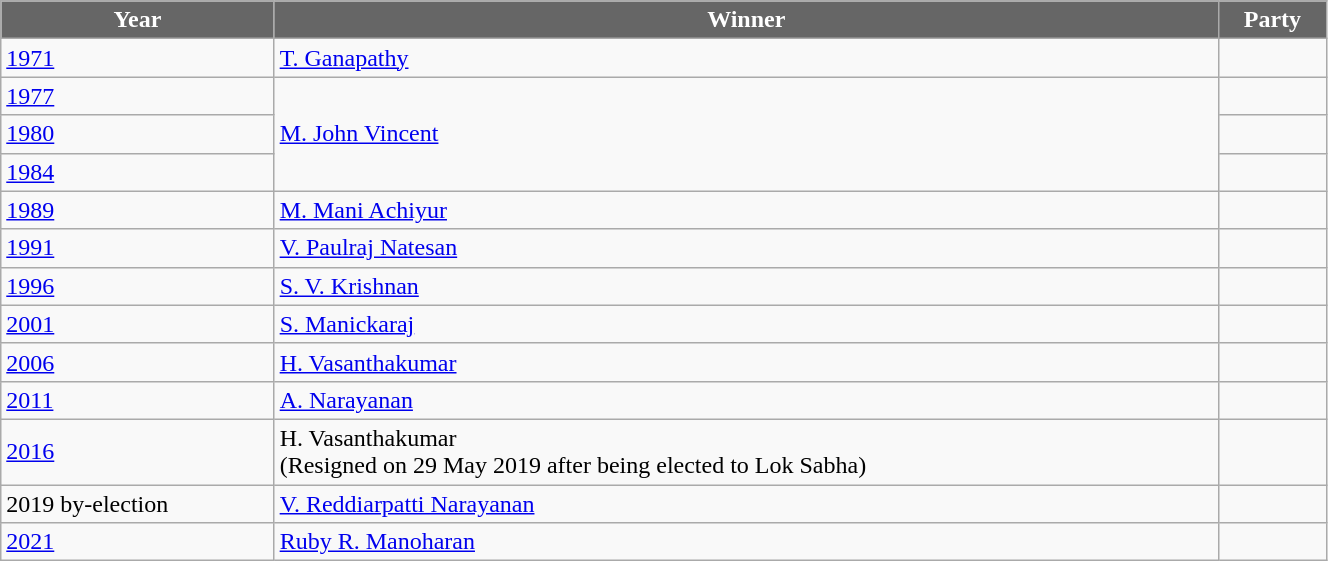<table class="wikitable" width="70%">
<tr>
<th style="background-color:#666666; color:white">Year</th>
<th style="background-color:#666666; color:white">Winner</th>
<th style="background-color:#666666; color:white" colspan="2">Party</th>
</tr>
<tr>
<td><a href='#'>1971</a></td>
<td><a href='#'>T. Ganapathy</a></td>
<td></td>
</tr>
<tr>
<td><a href='#'>1977</a></td>
<td rowspan=3><a href='#'>M. John Vincent</a></td>
<td></td>
</tr>
<tr>
<td><a href='#'>1980</a></td>
<td></td>
</tr>
<tr>
<td><a href='#'>1984</a></td>
</tr>
<tr>
<td><a href='#'>1989</a></td>
<td><a href='#'>M. Mani Achiyur</a></td>
<td></td>
</tr>
<tr>
<td><a href='#'>1991</a></td>
<td><a href='#'>V. Paulraj Natesan</a></td>
<td></td>
</tr>
<tr>
<td><a href='#'>1996</a></td>
<td><a href='#'>S. V. Krishnan</a></td>
<td></td>
</tr>
<tr>
<td><a href='#'>2001</a></td>
<td><a href='#'>S. Manickaraj</a></td>
<td></td>
</tr>
<tr>
<td><a href='#'>2006</a></td>
<td><a href='#'>H. Vasanthakumar</a></td>
<td></td>
</tr>
<tr>
<td><a href='#'>2011</a></td>
<td><a href='#'>A. Narayanan</a></td>
<td></td>
</tr>
<tr>
<td><a href='#'>2016</a></td>
<td>H. Vasanthakumar<br>(Resigned on 29 May 2019 after being elected to Lok Sabha)</td>
<td></td>
</tr>
<tr>
<td>2019 by-election</td>
<td><a href='#'>V. Reddiarpatti Narayanan</a></td>
<td></td>
</tr>
<tr>
<td><a href='#'>2021</a></td>
<td><a href='#'>Ruby R. Manoharan</a></td>
<td></td>
</tr>
</table>
